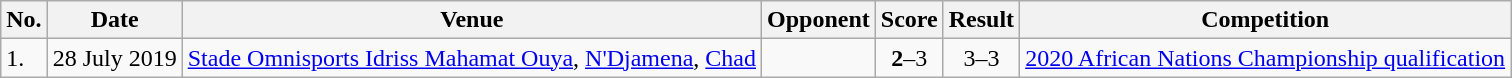<table class="wikitable" style="font-size:100%;">
<tr>
<th>No.</th>
<th>Date</th>
<th>Venue</th>
<th>Opponent</th>
<th>Score</th>
<th>Result</th>
<th>Competition</th>
</tr>
<tr>
<td>1.</td>
<td>28 July 2019</td>
<td><a href='#'>Stade Omnisports Idriss Mahamat Ouya</a>, <a href='#'>N'Djamena</a>, <a href='#'>Chad</a></td>
<td></td>
<td align=center><strong>2</strong>–3</td>
<td align=center>3–3</td>
<td><a href='#'>2020 African Nations Championship qualification</a></td>
</tr>
</table>
